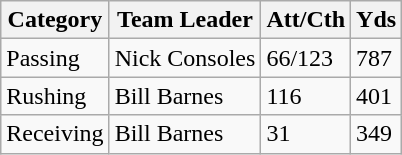<table class="wikitable">
<tr>
<th>Category</th>
<th>Team Leader</th>
<th>Att/Cth</th>
<th>Yds</th>
</tr>
<tr style="background: ##ddffdd;">
<td>Passing</td>
<td>Nick Consoles</td>
<td>66/123</td>
<td>787</td>
</tr>
<tr style="background: ##ffdddd;">
<td>Rushing</td>
<td>Bill Barnes</td>
<td>116</td>
<td>401</td>
</tr>
<tr style="background: ##ddffdd;">
<td>Receiving</td>
<td>Bill Barnes</td>
<td>31</td>
<td>349</td>
</tr>
</table>
